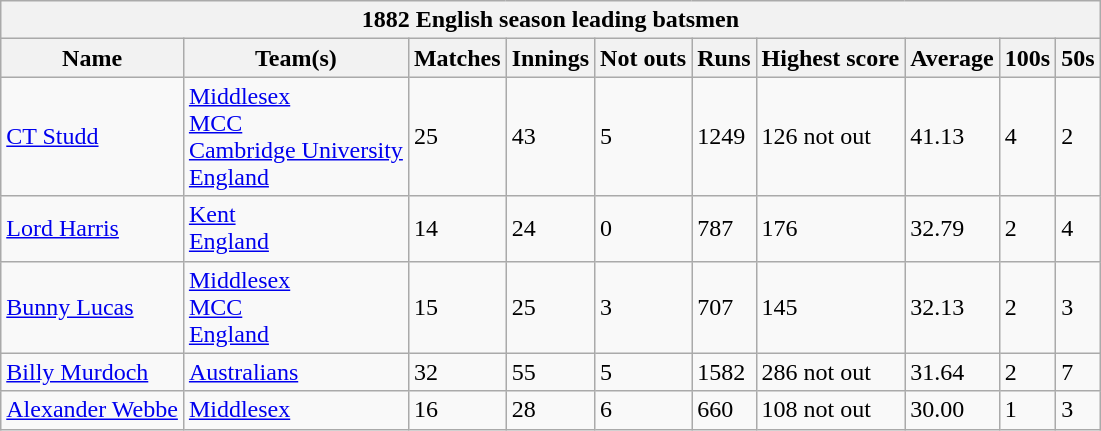<table class="wikitable">
<tr>
<th bgcolor="#efefef" colspan="10">1882 English season leading batsmen</th>
</tr>
<tr bgcolor="#efefef">
<th>Name</th>
<th>Team(s)</th>
<th>Matches</th>
<th>Innings</th>
<th>Not outs</th>
<th>Runs</th>
<th>Highest score</th>
<th>Average</th>
<th>100s</th>
<th>50s</th>
</tr>
<tr>
<td><a href='#'>CT Studd</a></td>
<td><a href='#'>Middlesex</a><br><a href='#'>MCC</a><br><a href='#'>Cambridge University</a><br><a href='#'>England</a></td>
<td>25</td>
<td>43</td>
<td>5</td>
<td>1249</td>
<td>126 not out</td>
<td>41.13</td>
<td>4</td>
<td>2</td>
</tr>
<tr>
<td><a href='#'>Lord Harris</a></td>
<td><a href='#'>Kent</a><br><a href='#'>England</a></td>
<td>14</td>
<td>24</td>
<td>0</td>
<td>787</td>
<td>176</td>
<td>32.79</td>
<td>2</td>
<td>4</td>
</tr>
<tr>
<td><a href='#'>Bunny Lucas</a></td>
<td><a href='#'>Middlesex</a><br><a href='#'>MCC</a><br><a href='#'>England</a></td>
<td>15</td>
<td>25</td>
<td>3</td>
<td>707</td>
<td>145</td>
<td>32.13</td>
<td>2</td>
<td>3</td>
</tr>
<tr>
<td><a href='#'>Billy Murdoch</a></td>
<td><a href='#'>Australians</a></td>
<td>32</td>
<td>55</td>
<td>5</td>
<td>1582</td>
<td>286 not out</td>
<td>31.64</td>
<td>2</td>
<td>7</td>
</tr>
<tr>
<td><a href='#'>Alexander Webbe</a></td>
<td><a href='#'>Middlesex</a></td>
<td>16</td>
<td>28</td>
<td>6</td>
<td>660</td>
<td>108 not out</td>
<td>30.00</td>
<td>1</td>
<td>3</td>
</tr>
</table>
